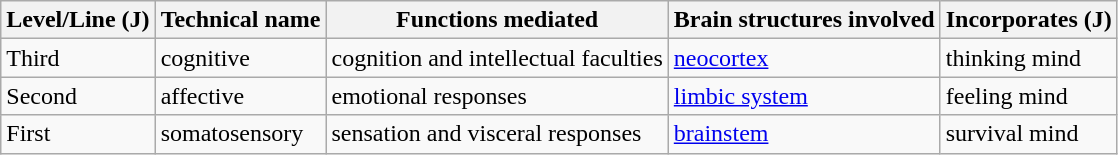<table class="wikitable">
<tr>
<th>Level/Line (J)</th>
<th>Technical name</th>
<th>Functions mediated</th>
<th>Brain structures involved</th>
<th>Incorporates (J)</th>
</tr>
<tr>
<td>Third</td>
<td>cognitive</td>
<td>cognition and intellectual faculties</td>
<td><a href='#'>neocortex</a></td>
<td>thinking mind</td>
</tr>
<tr>
<td>Second</td>
<td>affective</td>
<td>emotional responses</td>
<td><a href='#'>limbic system</a></td>
<td>feeling mind</td>
</tr>
<tr>
<td>First</td>
<td>somatosensory</td>
<td>sensation and visceral responses</td>
<td><a href='#'>brainstem</a></td>
<td>survival mind</td>
</tr>
</table>
